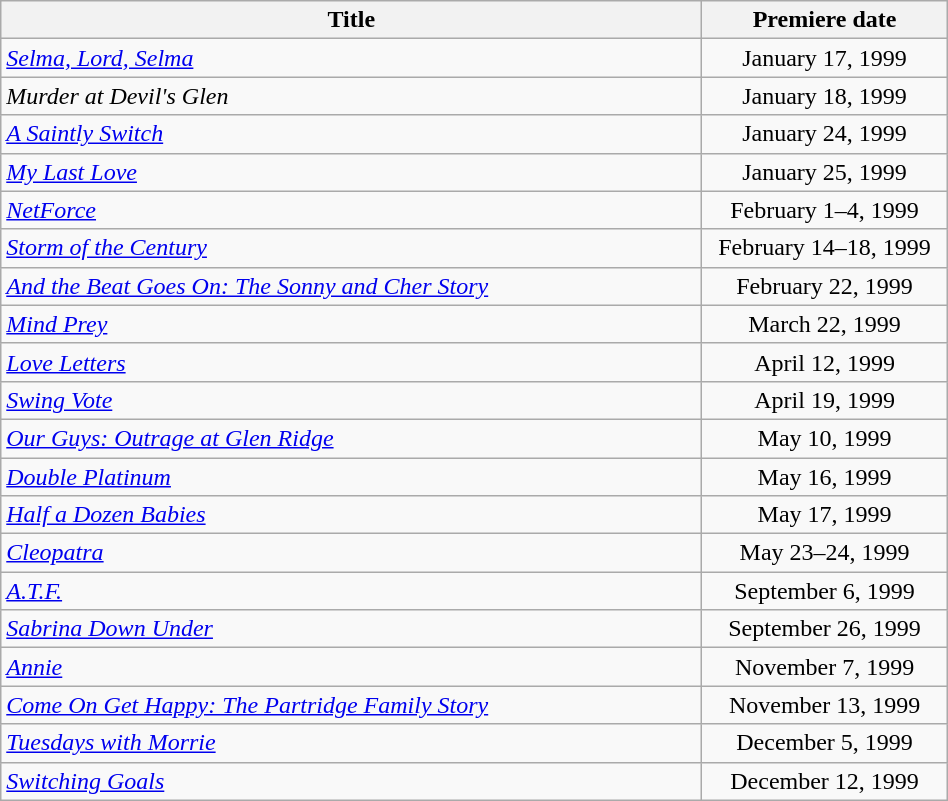<table class="wikitable plainrowheaders sortable" style="width:50%;text-align:center;">
<tr>
<th scope="col" style="width:40%;">Title</th>
<th scope="col" style="width:14%;">Premiere date</th>
</tr>
<tr>
<td scope="row" style="text-align:left;"><em><a href='#'>Selma, Lord, Selma</a></em></td>
<td>January 17, 1999</td>
</tr>
<tr>
<td scope="row" style="text-align:left;"><em>Murder at Devil's Glen</em></td>
<td>January 18, 1999</td>
</tr>
<tr>
<td scope="row" style="text-align:left;"><em><a href='#'>A Saintly Switch</a></em></td>
<td>January 24, 1999</td>
</tr>
<tr>
<td scope="row" style="text-align:left;"><em><a href='#'>My Last Love</a></em></td>
<td>January 25, 1999</td>
</tr>
<tr>
<td scope="row" style="text-align:left;"><em><a href='#'>NetForce</a></em></td>
<td>February 1–4, 1999</td>
</tr>
<tr>
<td scope="row" style="text-align:left;"><em><a href='#'>Storm of the Century</a></em></td>
<td>February 14–18, 1999</td>
</tr>
<tr>
<td scope="row" style="text-align:left;"><em><a href='#'>And the Beat Goes On: The Sonny and Cher Story</a></em></td>
<td>February 22, 1999</td>
</tr>
<tr>
<td scope="row" style="text-align:left;"><em><a href='#'>Mind Prey</a></em></td>
<td>March 22, 1999</td>
</tr>
<tr>
<td scope="row" style="text-align:left;"><em><a href='#'>Love Letters</a></em></td>
<td>April 12, 1999</td>
</tr>
<tr>
<td scope="row" style="text-align:left;"><em><a href='#'>Swing Vote</a></em></td>
<td>April 19, 1999</td>
</tr>
<tr>
<td scope="row" style="text-align:left;"><em><a href='#'>Our Guys: Outrage at Glen Ridge</a></em></td>
<td>May 10, 1999</td>
</tr>
<tr>
<td scope="row" style="text-align:left;"><em><a href='#'>Double Platinum</a></em></td>
<td>May 16, 1999</td>
</tr>
<tr>
<td scope="row" style="text-align:left;"><em><a href='#'>Half a Dozen Babies</a></em></td>
<td>May 17, 1999</td>
</tr>
<tr>
<td scope="row" style="text-align:left;"><em><a href='#'>Cleopatra</a></em></td>
<td>May 23–24, 1999</td>
</tr>
<tr>
<td scope="row" style="text-align:left;"><em><a href='#'>A.T.F.</a></em></td>
<td>September 6, 1999</td>
</tr>
<tr>
<td scope="row" style="text-align:left;"><em><a href='#'>Sabrina Down Under</a></em></td>
<td>September 26, 1999</td>
</tr>
<tr>
<td scope="row" style="text-align:left;"><em><a href='#'>Annie</a></em></td>
<td>November 7, 1999</td>
</tr>
<tr>
<td scope="row" style="text-align:left;"><em><a href='#'>Come On Get Happy: The Partridge Family Story</a></em></td>
<td>November 13, 1999</td>
</tr>
<tr>
<td scope="row" style="text-align:left;"><em><a href='#'>Tuesdays with Morrie</a></em></td>
<td>December 5, 1999</td>
</tr>
<tr>
<td scope="row" style="text-align:left;"><em><a href='#'>Switching Goals</a></em></td>
<td>December 12, 1999</td>
</tr>
</table>
